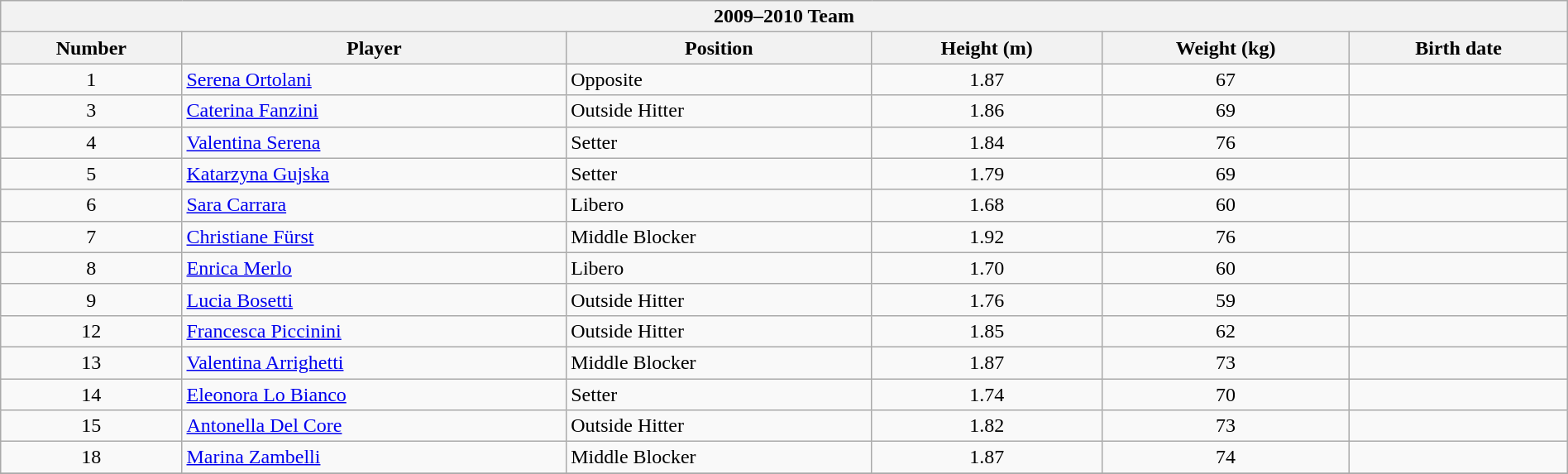<table class="wikitable" style="width:100%;">
<tr>
<th colspan=6><strong>2009–2010 Team</strong></th>
</tr>
<tr>
<th>Number</th>
<th>Player</th>
<th>Position</th>
<th>Height (m)</th>
<th>Weight (kg)</th>
<th>Birth date</th>
</tr>
<tr>
<td align=center>1</td>
<td> <a href='#'>Serena Ortolani</a></td>
<td>Opposite</td>
<td align=center>1.87</td>
<td align=center>67</td>
<td></td>
</tr>
<tr>
<td align=center>3</td>
<td> <a href='#'>Caterina Fanzini</a></td>
<td>Outside Hitter</td>
<td align=center>1.86</td>
<td align=center>69</td>
<td></td>
</tr>
<tr>
<td align=center>4</td>
<td> <a href='#'>Valentina Serena</a></td>
<td>Setter</td>
<td align=center>1.84</td>
<td align=center>76</td>
<td></td>
</tr>
<tr>
<td align=center>5</td>
<td> <a href='#'>Katarzyna Gujska</a></td>
<td>Setter</td>
<td align=center>1.79</td>
<td align=center>69</td>
<td></td>
</tr>
<tr>
<td align=center>6</td>
<td> <a href='#'>Sara Carrara</a></td>
<td>Libero</td>
<td align=center>1.68</td>
<td align=center>60</td>
<td></td>
</tr>
<tr>
<td align=center>7</td>
<td> <a href='#'>Christiane Fürst</a></td>
<td>Middle Blocker</td>
<td align=center>1.92</td>
<td align=center>76</td>
<td></td>
</tr>
<tr>
<td align=center>8</td>
<td> <a href='#'>Enrica Merlo</a></td>
<td>Libero</td>
<td align=center>1.70</td>
<td align=center>60</td>
<td></td>
</tr>
<tr>
<td align=center>9</td>
<td> <a href='#'>Lucia Bosetti</a></td>
<td>Outside Hitter</td>
<td align=center>1.76</td>
<td align=center>59</td>
<td></td>
</tr>
<tr>
<td align=center>12</td>
<td> <a href='#'>Francesca Piccinini</a></td>
<td>Outside Hitter</td>
<td align=center>1.85</td>
<td align=center>62</td>
<td></td>
</tr>
<tr>
<td align=center>13</td>
<td> <a href='#'>Valentina Arrighetti</a></td>
<td>Middle Blocker</td>
<td align=center>1.87</td>
<td align=center>73</td>
<td></td>
</tr>
<tr>
<td align=center>14</td>
<td> <a href='#'>Eleonora Lo Bianco</a></td>
<td>Setter</td>
<td align=center>1.74</td>
<td align=center>70</td>
<td></td>
</tr>
<tr>
<td align=center>15</td>
<td> <a href='#'>Antonella Del Core</a></td>
<td>Outside Hitter</td>
<td align=center>1.82</td>
<td align=center>73</td>
<td></td>
</tr>
<tr>
<td align=center>18</td>
<td> <a href='#'>Marina Zambelli</a></td>
<td>Middle Blocker</td>
<td align=center>1.87</td>
<td align=center>74</td>
<td></td>
</tr>
<tr>
</tr>
</table>
